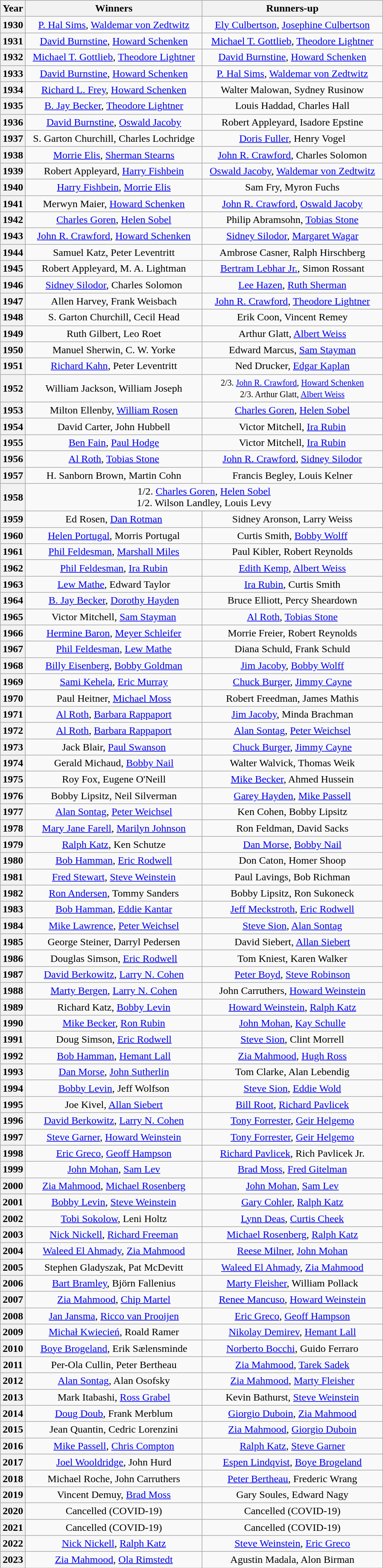<table class="sortable wikitable" style="text-align:center">
<tr>
<th>Year</th>
<th>Winners</th>
<th>Runners-up</th>
</tr>
<tr>
<th>1930</th>
<td><a href='#'>P. Hal Sims</a>, <a href='#'>Waldemar von Zedtwitz</a></td>
<td><a href='#'>Ely Culbertson</a>, <a href='#'>Josephine Culbertson</a></td>
</tr>
<tr>
<th>1931</th>
<td><a href='#'>David Burnstine</a>, <a href='#'>Howard Schenken</a></td>
<td><a href='#'>Michael T. Gottlieb</a>, <a href='#'>Theodore Lightner</a></td>
</tr>
<tr>
<th>1932</th>
<td><a href='#'>Michael T. Gottlieb</a>, <a href='#'>Theodore Lightner</a></td>
<td><a href='#'>David Burnstine</a>, <a href='#'>Howard Schenken</a></td>
</tr>
<tr>
<th>1933</th>
<td><a href='#'>David Burnstine</a>, <a href='#'>Howard Schenken</a></td>
<td><a href='#'>P. Hal Sims</a>, <a href='#'>Waldemar von Zedtwitz</a></td>
</tr>
<tr>
<th>1934</th>
<td><a href='#'>Richard L. Frey</a>, <a href='#'>Howard Schenken</a></td>
<td>Walter Malowan, Sydney Rusinow</td>
</tr>
<tr>
<th>1935</th>
<td><a href='#'>B. Jay Becker</a>, <a href='#'>Theodore Lightner</a></td>
<td>Louis Haddad, Charles Hall</td>
</tr>
<tr>
<th>1936</th>
<td><a href='#'>David Burnstine</a>, <a href='#'>Oswald Jacoby</a></td>
<td>Robert Appleyard, Isadore Epstine</td>
</tr>
<tr>
<th>1937</th>
<td>  S. Garton Churchill, Charles Lochridge  </td>
<td><a href='#'>Doris Fuller</a>, Henry Vogel</td>
</tr>
<tr>
<th>1938</th>
<td><a href='#'>Morrie Elis</a>, <a href='#'>Sherman Stearns</a></td>
<td><a href='#'>John R. Crawford</a>, Charles Solomon</td>
</tr>
<tr>
<th>1939</th>
<td>Robert Appleyard, <a href='#'>Harry Fishbein</a></td>
<td>  <a href='#'>Oswald Jacoby</a>, <a href='#'>Waldemar von Zedtwitz</a>  </td>
</tr>
<tr>
<th>1940</th>
<td><a href='#'>Harry Fishbein</a>, <a href='#'>Morrie Elis</a></td>
<td>Sam Fry, Myron Fuchs</td>
</tr>
<tr>
<th>1941</th>
<td>Merwyn Maier, <a href='#'>Howard Schenken</a></td>
<td><a href='#'>John R. Crawford</a>, <a href='#'>Oswald Jacoby</a></td>
</tr>
<tr>
<th>1942</th>
<td><a href='#'>Charles Goren</a>, <a href='#'>Helen Sobel</a></td>
<td>Philip Abramsohn, <a href='#'>Tobias Stone</a></td>
</tr>
<tr>
<th>1943</th>
<td><a href='#'>John R. Crawford</a>, <a href='#'>Howard Schenken</a></td>
<td><a href='#'>Sidney Silodor</a>, <a href='#'>Margaret Wagar</a></td>
</tr>
<tr>
<th>1944</th>
<td>Samuel Katz, Peter Leventritt</td>
<td>Ambrose Casner, Ralph Hirschberg</td>
</tr>
<tr>
<th>1945</th>
<td>Robert Appleyard, M. A. Lightman</td>
<td><a href='#'>Bertram Lebhar Jr.</a>, Simon Rossant</td>
</tr>
<tr>
<th>1946</th>
<td><a href='#'>Sidney Silodor</a>, Charles Solomon</td>
<td><a href='#'>Lee Hazen</a>, <a href='#'>Ruth Sherman</a></td>
</tr>
<tr>
<th>1947</th>
<td>Allen Harvey, Frank Weisbach</td>
<td><a href='#'>John R. Crawford</a>, <a href='#'>Theodore Lightner</a></td>
</tr>
<tr>
<th>1948</th>
<td>S. Garton Churchill, Cecil Head</td>
<td>Erik Coon, Vincent Remey</td>
</tr>
<tr>
<th>1949</th>
<td>Ruth Gilbert, Leo Roet</td>
<td>Arthur Glatt, <a href='#'>Albert Weiss</a></td>
</tr>
<tr>
<th>1950</th>
<td>Manuel Sherwin, C. W. Yorke</td>
<td>Edward Marcus, <a href='#'>Sam Stayman</a></td>
</tr>
<tr>
<th>1951</th>
<td><a href='#'>Richard Kahn</a>, Peter Leventritt</td>
<td>Ned Drucker, <a href='#'>Edgar Kaplan</a></td>
</tr>
<tr>
<th>1952</th>
<td>William Jackson, William Joseph</td>
<td><small>2/3. <a href='#'>John R. Crawford</a>, <a href='#'>Howard Schenken</a> <br>2/3. Arthur Glatt, <a href='#'>Albert Weiss</a></small></td>
</tr>
<tr>
<th>1953</th>
<td>Milton Ellenby, <a href='#'>William Rosen</a></td>
<td><a href='#'>Charles Goren</a>, <a href='#'>Helen Sobel</a></td>
</tr>
<tr>
<th>1954</th>
<td>David Carter, John Hubbell</td>
<td>Victor Mitchell, <a href='#'>Ira Rubin</a></td>
</tr>
<tr>
<th>1955</th>
<td><a href='#'>Ben Fain</a>, <a href='#'>Paul Hodge</a></td>
<td>Victor Mitchell, <a href='#'>Ira Rubin</a></td>
</tr>
<tr>
<th>1956</th>
<td><a href='#'>Al Roth</a>, <a href='#'>Tobias Stone</a></td>
<td><a href='#'>John R. Crawford</a>, <a href='#'>Sidney Silodor</a></td>
</tr>
<tr>
<th>1957</th>
<td>H. Sanborn Brown, Martin Cohn</td>
<td>Francis Begley, Louis Kelner</td>
</tr>
<tr>
<th>1958</th>
<td colspan=2>1/2. <a href='#'>Charles Goren</a>, <a href='#'>Helen Sobel</a> <br>1/2. Wilson Landley, Louis Levy</td>
</tr>
<tr>
<th>1959</th>
<td>Ed Rosen, <a href='#'>Dan Rotman</a></td>
<td>Sidney Aronson, Larry Weiss</td>
</tr>
<tr>
<th>1960</th>
<td><a href='#'>Helen Portugal</a>, Morris Portugal</td>
<td>Curtis Smith, <a href='#'>Bobby Wolff</a></td>
</tr>
<tr>
<th>1961</th>
<td><a href='#'>Phil Feldesman</a>, <a href='#'>Marshall Miles</a></td>
<td>Paul Kibler, Robert Reynolds</td>
</tr>
<tr>
<th>1962</th>
<td><a href='#'>Phil Feldesman</a>, <a href='#'>Ira Rubin</a></td>
<td><a href='#'>Edith Kemp</a>, <a href='#'>Albert Weiss</a></td>
</tr>
<tr>
<th>1963</th>
<td><a href='#'>Lew Mathe</a>, Edward Taylor</td>
<td><a href='#'>Ira Rubin</a>, Curtis Smith</td>
</tr>
<tr>
<th>1964</th>
<td><a href='#'>B. Jay Becker</a>, <a href='#'>Dorothy Hayden</a></td>
<td>Bruce Elliott, Percy Sheardown</td>
</tr>
<tr>
<th>1965</th>
<td>Victor Mitchell, <a href='#'>Sam Stayman</a></td>
<td><a href='#'>Al Roth</a>, <a href='#'>Tobias Stone</a></td>
</tr>
<tr>
<th>1966</th>
<td><a href='#'>Hermine Baron</a>, <a href='#'>Meyer Schleifer</a></td>
<td>Morrie Freier, Robert Reynolds</td>
</tr>
<tr>
<th>1967</th>
<td><a href='#'>Phil Feldesman</a>, <a href='#'>Lew Mathe</a></td>
<td>Diana Schuld, Frank Schuld</td>
</tr>
<tr>
<th>1968</th>
<td><a href='#'>Billy Eisenberg</a>, <a href='#'>Bobby Goldman</a></td>
<td><a href='#'>Jim Jacoby</a>, <a href='#'>Bobby Wolff</a></td>
</tr>
<tr>
<th>1969</th>
<td><a href='#'>Sami Kehela</a>, <a href='#'>Eric Murray</a></td>
<td><a href='#'>Chuck Burger</a>, <a href='#'>Jimmy Cayne</a></td>
</tr>
<tr>
<th>1970</th>
<td>Paul Heitner, <a href='#'>Michael Moss</a></td>
<td>Robert Freedman, James Mathis</td>
</tr>
<tr>
<th>1971</th>
<td><a href='#'>Al Roth</a>, <a href='#'>Barbara Rappaport</a></td>
<td><a href='#'>Jim Jacoby</a>, Minda Brachman</td>
</tr>
<tr>
<th>1972</th>
<td><a href='#'>Al Roth</a>, <a href='#'>Barbara Rappaport</a></td>
<td><a href='#'>Alan Sontag</a>, <a href='#'>Peter Weichsel</a></td>
</tr>
<tr>
<th>1973</th>
<td>Jack Blair, <a href='#'>Paul Swanson</a></td>
<td><a href='#'>Chuck Burger</a>, <a href='#'>Jimmy Cayne</a></td>
</tr>
<tr>
<th>1974</th>
<td>Gerald Michaud, <a href='#'>Bobby Nail</a></td>
<td>Walter Walvick, Thomas Weik</td>
</tr>
<tr>
<th>1975</th>
<td>Roy Fox, Eugene O'Neill</td>
<td><a href='#'>Mike Becker</a>, Ahmed Hussein</td>
</tr>
<tr>
<th>1976</th>
<td>Bobby Lipsitz, Neil Silverman</td>
<td><a href='#'>Garey Hayden</a>, <a href='#'>Mike Passell</a></td>
</tr>
<tr>
<th>1977</th>
<td><a href='#'>Alan Sontag</a>, <a href='#'>Peter Weichsel</a></td>
<td>Ken Cohen, Bobby Lipsitz</td>
</tr>
<tr>
<th>1978</th>
<td><a href='#'>Mary Jane Farell</a>, <a href='#'>Marilyn Johnson</a></td>
<td>Ron Feldman, David Sacks</td>
</tr>
<tr>
<th>1979</th>
<td><a href='#'>Ralph Katz</a>, Ken Schutze</td>
<td><a href='#'>Dan Morse</a>, <a href='#'>Bobby Nail</a></td>
</tr>
<tr>
<th>1980</th>
<td><a href='#'>Bob Hamman</a>, <a href='#'>Eric Rodwell</a></td>
<td>Don Caton, Homer Shoop</td>
</tr>
<tr>
<th>1981</th>
<td><a href='#'>Fred Stewart</a>, <a href='#'>Steve Weinstein</a></td>
<td>Paul Lavings, Bob Richman</td>
</tr>
<tr>
<th>1982</th>
<td><a href='#'>Ron Andersen</a>, Tommy Sanders</td>
<td>Bobby Lipsitz, Ron Sukoneck</td>
</tr>
<tr>
<th>1983</th>
<td><a href='#'>Bob Hamman</a>, <a href='#'>Eddie Kantar</a></td>
<td><a href='#'>Jeff Meckstroth</a>, <a href='#'>Eric Rodwell</a></td>
</tr>
<tr>
<th>1984</th>
<td><a href='#'>Mike Lawrence</a>, <a href='#'>Peter Weichsel</a></td>
<td><a href='#'>Steve Sion</a>, <a href='#'>Alan Sontag</a></td>
</tr>
<tr>
<th>1985</th>
<td>George Steiner, Darryl Pedersen</td>
<td>David Siebert, <a href='#'>Allan Siebert</a></td>
</tr>
<tr>
<th>1986</th>
<td>Douglas Simson, <a href='#'>Eric Rodwell</a></td>
<td>Tom Kniest, Karen Walker</td>
</tr>
<tr>
<th>1987</th>
<td><a href='#'>David Berkowitz</a>, <a href='#'>Larry N. Cohen</a></td>
<td><a href='#'>Peter Boyd</a>, <a href='#'>Steve Robinson</a></td>
</tr>
<tr>
<th>1988</th>
<td><a href='#'>Marty Bergen</a>, <a href='#'>Larry N. Cohen</a></td>
<td>John Carruthers, <a href='#'>Howard Weinstein</a></td>
</tr>
<tr>
<th>1989</th>
<td>Richard Katz, <a href='#'>Bobby Levin</a></td>
<td><a href='#'>Howard Weinstein</a>, <a href='#'>Ralph Katz</a></td>
</tr>
<tr>
<th>1990</th>
<td><a href='#'>Mike Becker</a>, <a href='#'>Ron Rubin</a></td>
<td><a href='#'>John Mohan</a>, <a href='#'>Kay Schulle</a></td>
</tr>
<tr>
<th>1991</th>
<td>Doug Simson, <a href='#'>Eric Rodwell</a></td>
<td><a href='#'>Steve Sion</a>, Clint Morrell</td>
</tr>
<tr>
<th>1992</th>
<td><a href='#'>Bob Hamman</a>, <a href='#'>Hemant Lall</a></td>
<td><a href='#'>Zia Mahmood</a>, <a href='#'>Hugh Ross</a></td>
</tr>
<tr>
<th>1993</th>
<td><a href='#'>Dan Morse</a>, <a href='#'>John Sutherlin</a></td>
<td>Tom Clarke, Alan Lebendig</td>
</tr>
<tr>
<th>1994</th>
<td><a href='#'>Bobby Levin</a>, Jeff Wolfson</td>
<td><a href='#'>Steve Sion</a>, <a href='#'>Eddie Wold</a></td>
</tr>
<tr>
<th>1995</th>
<td>Joe Kivel, <a href='#'>Allan Siebert</a></td>
<td><a href='#'>Bill Root</a>, <a href='#'>Richard Pavlicek</a></td>
</tr>
<tr>
<th>1996</th>
<td><a href='#'>David Berkowitz</a>, <a href='#'>Larry N. Cohen</a></td>
<td><a href='#'>Tony Forrester</a>, <a href='#'>Geir Helgemo</a></td>
</tr>
<tr>
<th>1997</th>
<td><a href='#'>Steve Garner</a>, <a href='#'>Howard Weinstein</a></td>
<td><a href='#'>Tony Forrester</a>, <a href='#'>Geir Helgemo</a></td>
</tr>
<tr>
<th>1998</th>
<td><a href='#'>Eric Greco</a>, <a href='#'>Geoff Hampson</a></td>
<td><a href='#'>Richard Pavlicek</a>, Rich Pavlicek Jr.</td>
</tr>
<tr>
<th>1999</th>
<td><a href='#'>John Mohan</a>, <a href='#'>Sam Lev</a></td>
<td><a href='#'>Brad Moss</a>, <a href='#'>Fred Gitelman</a></td>
</tr>
<tr>
<th>2000</th>
<td><a href='#'>Zia Mahmood</a>, <a href='#'>Michael Rosenberg</a></td>
<td><a href='#'>John Mohan</a>, <a href='#'>Sam Lev</a></td>
</tr>
<tr>
<th>2001</th>
<td><a href='#'>Bobby Levin</a>, <a href='#'>Steve Weinstein</a></td>
<td><a href='#'>Gary Cohler</a>, <a href='#'>Ralph Katz</a></td>
</tr>
<tr>
<th>2002</th>
<td><a href='#'>Tobi Sokolow</a>, Leni Holtz</td>
<td><a href='#'>Lynn Deas</a>, <a href='#'>Curtis Cheek</a></td>
</tr>
<tr>
<th>2003</th>
<td><a href='#'>Nick Nickell</a>, <a href='#'>Richard Freeman</a></td>
<td><a href='#'>Michael Rosenberg</a>, <a href='#'>Ralph Katz</a></td>
</tr>
<tr>
<th>2004</th>
<td><a href='#'>Waleed El Ahmady</a>, <a href='#'>Zia Mahmood</a></td>
<td><a href='#'>Reese Milner</a>, <a href='#'>John Mohan</a></td>
</tr>
<tr>
<th>2005</th>
<td>Stephen Gladyszak, Pat McDevitt</td>
<td><a href='#'>Waleed El Ahmady</a>, <a href='#'>Zia Mahmood</a></td>
</tr>
<tr>
<th>2006</th>
<td><a href='#'>Bart Bramley</a>, Björn Fallenius</td>
<td><a href='#'>Marty Fleisher</a>, William Pollack</td>
</tr>
<tr>
<th>2007</th>
<td><a href='#'>Zia Mahmood</a>, <a href='#'>Chip Martel</a></td>
<td><a href='#'>Renee Mancuso</a>, <a href='#'>Howard Weinstein</a></td>
</tr>
<tr>
<th>2008</th>
<td><a href='#'>Jan Jansma</a>, <a href='#'>Ricco van Prooijen</a></td>
<td><a href='#'>Eric Greco</a>, <a href='#'>Geoff Hampson</a></td>
</tr>
<tr>
<th>2009</th>
<td><a href='#'>Michał Kwiecień</a>, Roald Ramer</td>
<td><a href='#'>Nikolay Demirev</a>, <a href='#'>Hemant Lall</a></td>
</tr>
<tr>
<th>2010</th>
<td><a href='#'>Boye Brogeland</a>, Erik Sælensminde</td>
<td><a href='#'>Norberto Bocchi</a>, Guido Ferraro</td>
</tr>
<tr>
<th>2011</th>
<td>Per-Ola Cullin, Peter Bertheau</td>
<td><a href='#'>Zia Mahmood</a>, <a href='#'>Tarek Sadek</a></td>
</tr>
<tr>
<th>2012</th>
<td><a href='#'>Alan Sontag</a>, Alan Osofsky</td>
<td><a href='#'>Zia Mahmood</a>, <a href='#'>Marty Fleisher</a></td>
</tr>
<tr>
<th>2013</th>
<td>Mark Itabashi, <a href='#'>Ross Grabel</a></td>
<td>Kevin Bathurst, <a href='#'>Steve Weinstein</a></td>
</tr>
<tr>
<th>2014</th>
<td><a href='#'>Doug Doub</a>, Frank Merblum</td>
<td><a href='#'>Giorgio Duboin</a>, <a href='#'>Zia Mahmood</a></td>
</tr>
<tr>
<th>2015</th>
<td>Jean Quantin, Cedric Lorenzini</td>
<td><a href='#'>Zia Mahmood</a>, <a href='#'>Giorgio Duboin</a></td>
</tr>
<tr>
<th>2016</th>
<td><a href='#'>Mike Passell</a>, <a href='#'>Chris Compton</a></td>
<td><a href='#'>Ralph Katz</a>, <a href='#'>Steve Garner</a></td>
</tr>
<tr>
<th>2017</th>
<td><a href='#'>Joel Wooldridge</a>, John Hurd</td>
<td><a href='#'>Espen Lindqvist</a>, <a href='#'>Boye Brogeland</a></td>
</tr>
<tr>
<th>2018</th>
<td>Michael Roche, John Carruthers</td>
<td><a href='#'>Peter Bertheau</a>, Frederic Wrang</td>
</tr>
<tr>
<th>2019</th>
<td>Vincent Demuy, <a href='#'>Brad Moss</a></td>
<td>Gary Soules, Edward Nagy</td>
</tr>
<tr>
<th>2020</th>
<td>Cancelled (COVID-19)</td>
<td>Cancelled (COVID-19)</td>
</tr>
<tr>
<th>2021</th>
<td>Cancelled (COVID-19)</td>
<td>Cancelled (COVID-19)</td>
</tr>
<tr>
<th>2022</th>
<td><a href='#'>Nick Nickell</a>, <a href='#'>Ralph Katz</a></td>
<td><a href='#'>Steve Weinstein</a>, <a href='#'>Eric Greco</a></td>
</tr>
<tr>
<th>2023</th>
<td><a href='#'>Zia Mahmood</a>, <a href='#'>Ola Rimstedt</a></td>
<td>Agustin Madala, Alon Birman</td>
</tr>
</table>
